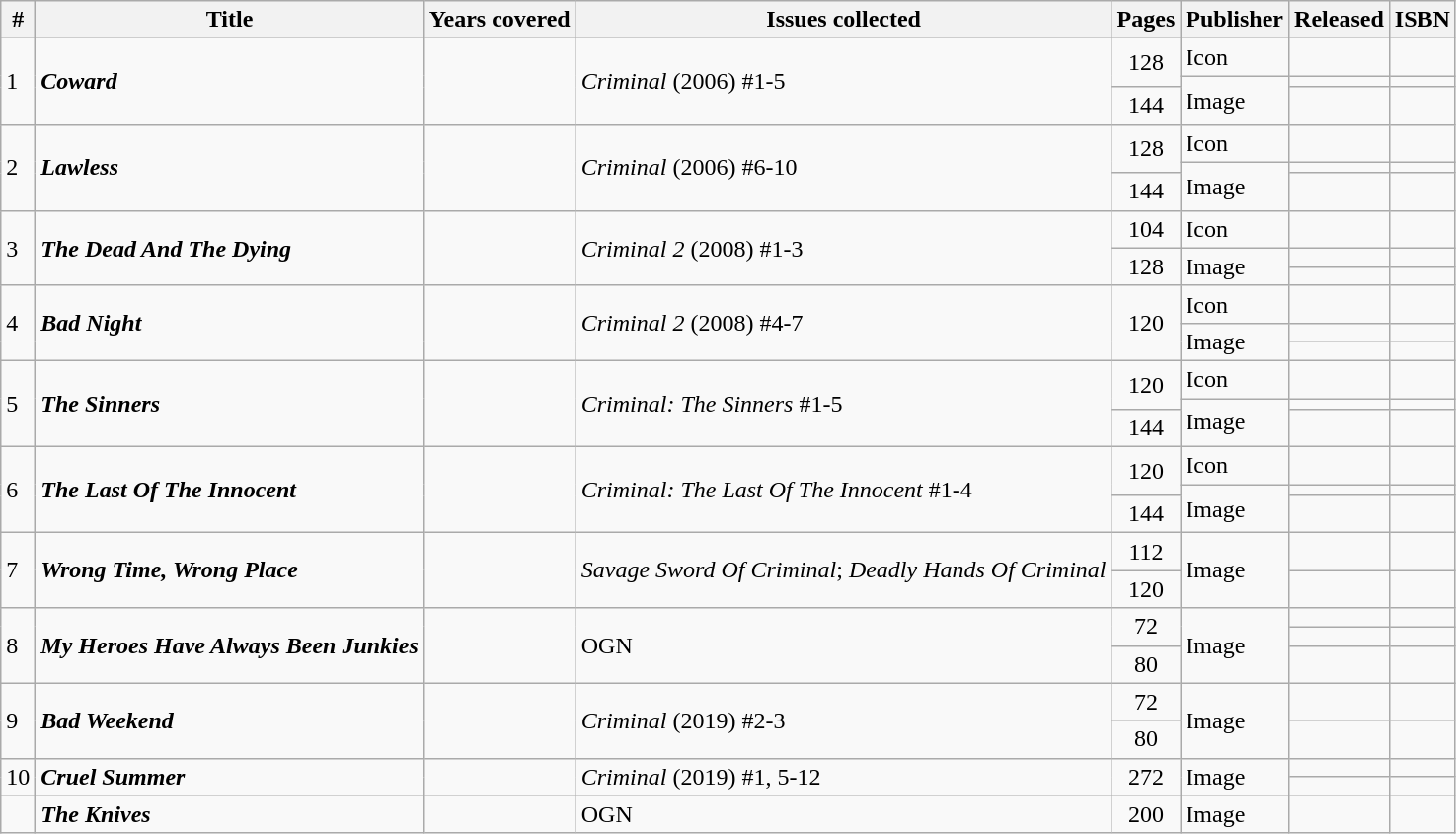<table class="wikitable sortable">
<tr>
<th class="unsortable">#</th>
<th class="unsortable">Title</th>
<th>Years covered</th>
<th class="unsortable">Issues collected</th>
<th class="unsortable">Pages</th>
<th>Publisher</th>
<th>Released</th>
<th class="unsortable">ISBN</th>
</tr>
<tr>
<td rowspan=3>1</td>
<td rowspan=3><strong><em>Coward</em></strong></td>
<td rowspan=3 style="text-align: center;"></td>
<td rowspan=3><em>Criminal</em> (2006) #1-5</td>
<td rowspan=2 style="text-align: center;">128</td>
<td>Icon</td>
<td></td>
<td></td>
</tr>
<tr>
<td rowspan=2>Image</td>
<td></td>
<td></td>
</tr>
<tr>
<td style="text-align: center;">144</td>
<td></td>
<td></td>
</tr>
<tr>
<td rowspan=3>2</td>
<td rowspan=3><strong><em>Lawless</em></strong></td>
<td rowspan=3 style="text-align: center;"></td>
<td rowspan=3><em>Criminal</em> (2006) #6-10</td>
<td rowspan=2 style="text-align: center;">128</td>
<td>Icon</td>
<td></td>
<td></td>
</tr>
<tr>
<td rowspan=2>Image</td>
<td></td>
<td></td>
</tr>
<tr>
<td style="text-align: center;">144</td>
<td></td>
<td></td>
</tr>
<tr>
<td rowspan=3>3</td>
<td rowspan=3><strong><em>The Dead And The Dying</em></strong></td>
<td rowspan=3 style="text-align: center;"></td>
<td rowspan=3><em>Criminal 2</em> (2008) #1-3</td>
<td style="text-align: center;">104</td>
<td>Icon</td>
<td></td>
<td></td>
</tr>
<tr>
<td rowspan=2 style="text-align: center;">128</td>
<td rowspan=2>Image</td>
<td></td>
<td></td>
</tr>
<tr>
<td></td>
<td></td>
</tr>
<tr>
<td rowspan=3>4</td>
<td rowspan=3><strong><em>Bad Night</em></strong></td>
<td rowspan=3 style="text-align: center;"></td>
<td rowspan=3><em>Criminal 2</em> (2008) #4-7</td>
<td rowspan=3 style="text-align: center;">120</td>
<td>Icon</td>
<td></td>
<td></td>
</tr>
<tr>
<td rowspan=2>Image</td>
<td></td>
<td></td>
</tr>
<tr>
<td></td>
<td></td>
</tr>
<tr>
<td rowspan=3>5</td>
<td rowspan=3><strong><em>The Sinners</em></strong></td>
<td rowspan=3 style="text-align: center;"></td>
<td rowspan=3><em>Criminal: The Sinners</em> #1-5</td>
<td rowspan=2 style="text-align: center;">120</td>
<td>Icon</td>
<td></td>
<td></td>
</tr>
<tr>
<td rowspan=2>Image</td>
<td></td>
<td></td>
</tr>
<tr>
<td style="text-align: center;">144</td>
<td></td>
<td></td>
</tr>
<tr>
<td rowspan=3>6</td>
<td rowspan=3><strong><em>The Last Of The Innocent</em></strong></td>
<td rowspan=3 style="text-align: center;"></td>
<td rowspan=3><em>Criminal: The Last Of The Innocent</em> #1-4</td>
<td rowspan=2 style="text-align: center;">120</td>
<td>Icon</td>
<td></td>
<td></td>
</tr>
<tr>
<td rowspan=2>Image</td>
<td></td>
<td></td>
</tr>
<tr>
<td style="text-align: center;">144</td>
<td></td>
<td></td>
</tr>
<tr>
<td rowspan=2>7</td>
<td rowspan=2><strong><em>Wrong Time, Wrong Place</em></strong></td>
<td rowspan=2 style="text-align: center;"></td>
<td rowspan=2><em>Savage Sword Of Criminal</em>; <em>Deadly Hands Of Criminal</em></td>
<td style="text-align: center;">112</td>
<td rowspan=2>Image</td>
<td></td>
<td></td>
</tr>
<tr>
<td style="text-align: center;">120</td>
<td></td>
<td></td>
</tr>
<tr>
<td rowspan=3>8</td>
<td rowspan=3><strong><em>My Heroes Have Always Been Junkies</em></strong></td>
<td rowspan=3 style="text-align: center;"></td>
<td rowspan=3>OGN</td>
<td rowspan=2 style="text-align: center;">72</td>
<td rowspan=3>Image</td>
<td></td>
<td></td>
</tr>
<tr>
<td></td>
<td></td>
</tr>
<tr>
<td style="text-align: center;">80</td>
<td></td>
<td></td>
</tr>
<tr>
<td rowspan=2>9</td>
<td rowspan=2><strong><em>Bad Weekend</em></strong></td>
<td rowspan=2 style="text-align: center;"></td>
<td rowspan=2><em>Criminal</em> (2019) #2-3</td>
<td style="text-align: center;">72</td>
<td rowspan=2>Image</td>
<td></td>
<td></td>
</tr>
<tr>
<td style="text-align: center;">80</td>
<td></td>
<td></td>
</tr>
<tr>
<td rowspan=2>10</td>
<td rowspan=2><strong><em>Cruel Summer</em></strong></td>
<td rowspan=2 style="text-align: center;"></td>
<td rowspan=2><em>Criminal</em> (2019) #1, 5-12</td>
<td rowspan=2 style="text-align: center;">272</td>
<td rowspan=2>Image</td>
<td></td>
<td></td>
</tr>
<tr>
<td></td>
<td></td>
</tr>
<tr>
<td></td>
<td><strong><em>The Knives</em></strong></td>
<td style="text-align: center;"></td>
<td>OGN</td>
<td style="text-align: center;">200</td>
<td>Image</td>
<td></td>
<td></td>
</tr>
</table>
